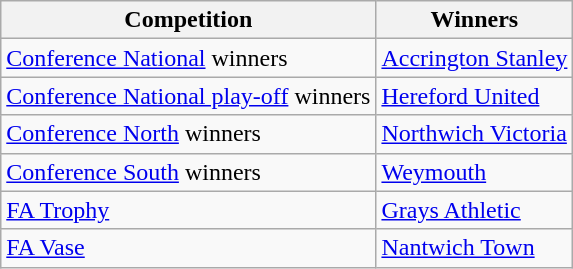<table class="wikitable">
<tr>
<th>Competition</th>
<th>Winners</th>
</tr>
<tr>
<td><a href='#'>Conference National</a> winners</td>
<td><a href='#'>Accrington Stanley</a></td>
</tr>
<tr>
<td><a href='#'>Conference National play-off</a> winners</td>
<td><a href='#'>Hereford United</a></td>
</tr>
<tr>
<td><a href='#'>Conference North</a> winners</td>
<td><a href='#'>Northwich Victoria</a></td>
</tr>
<tr>
<td><a href='#'>Conference South</a> winners</td>
<td><a href='#'>Weymouth</a></td>
</tr>
<tr>
<td><a href='#'>FA Trophy</a></td>
<td><a href='#'>Grays Athletic</a></td>
</tr>
<tr>
<td><a href='#'>FA Vase</a></td>
<td><a href='#'>Nantwich Town</a></td>
</tr>
</table>
